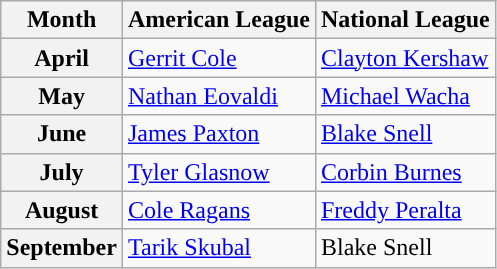<table class="wikitable">
<tr>
<th>Month</th>
<th>American League</th>
<th>National League</th>
</tr>
<tr>
<th>April</th>
<td><a href='#'>Gerrit Cole</a></td>
<td><a href='#'>Clayton Kershaw</a></td>
</tr>
<tr>
<th>May</th>
<td><a href='#'>Nathan Eovaldi</a></td>
<td><a href='#'>Michael Wacha</a></td>
</tr>
<tr>
<th>June</th>
<td><a href='#'>James Paxton</a></td>
<td><a href='#'>Blake Snell</a></td>
</tr>
<tr>
<th>July</th>
<td><a href='#'>Tyler Glasnow</a></td>
<td><a href='#'>Corbin Burnes</a></td>
</tr>
<tr>
<th>August</th>
<td><a href='#'>Cole Ragans</a></td>
<td><a href='#'>Freddy Peralta</a></td>
</tr>
<tr>
<th>September</th>
<td><a href='#'>Tarik Skubal</a></td>
<td>Blake Snell</td>
</tr>
</table>
